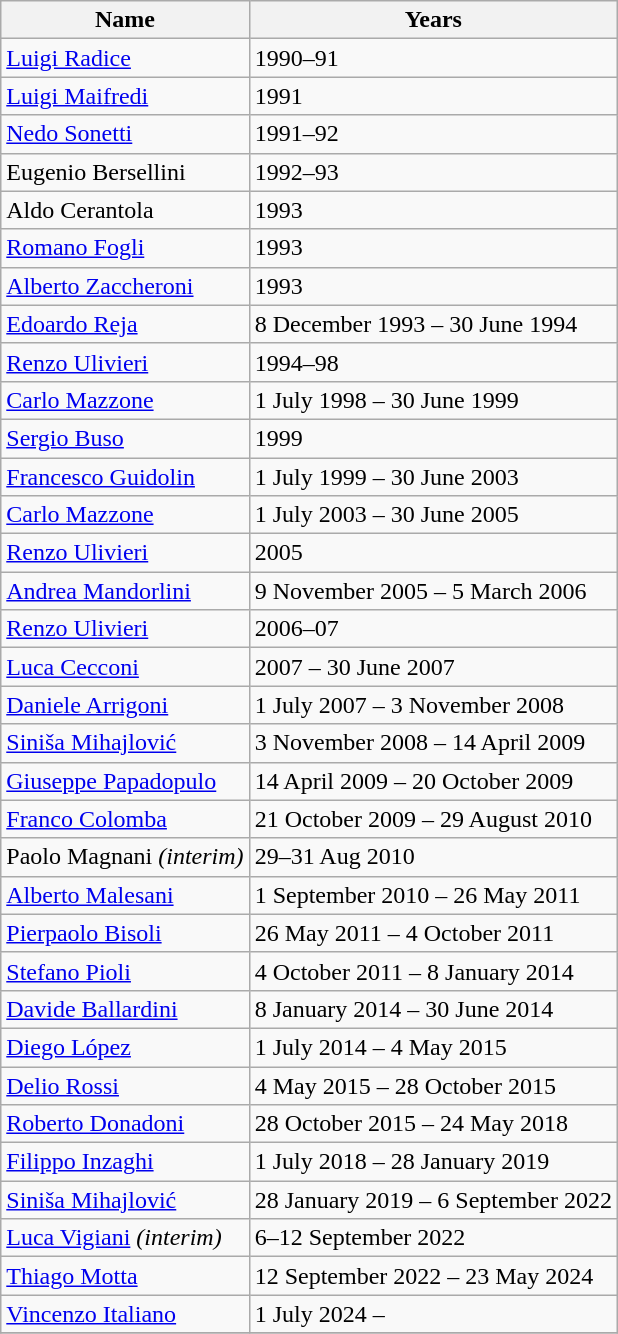<table class="wikitable" style="float:left; margin-right:1em;">
<tr>
<th>Name</th>
<th>Years</th>
</tr>
<tr>
<td><a href='#'>Luigi Radice</a></td>
<td>1990–91</td>
</tr>
<tr>
<td><a href='#'>Luigi Maifredi</a></td>
<td>1991</td>
</tr>
<tr>
<td><a href='#'>Nedo Sonetti</a></td>
<td>1991–92</td>
</tr>
<tr>
<td>Eugenio Bersellini</td>
<td>1992–93</td>
</tr>
<tr>
<td>Aldo Cerantola</td>
<td>1993</td>
</tr>
<tr>
<td><a href='#'>Romano Fogli</a></td>
<td>1993</td>
</tr>
<tr>
<td><a href='#'>Alberto Zaccheroni</a></td>
<td>1993</td>
</tr>
<tr>
<td><a href='#'>Edoardo Reja</a></td>
<td>8 December 1993 – 30 June 1994</td>
</tr>
<tr>
<td><a href='#'>Renzo Ulivieri</a></td>
<td>1994–98</td>
</tr>
<tr>
<td><a href='#'>Carlo Mazzone</a></td>
<td>1 July 1998 – 30 June 1999</td>
</tr>
<tr>
<td><a href='#'>Sergio Buso</a></td>
<td>1999</td>
</tr>
<tr>
<td><a href='#'>Francesco Guidolin</a></td>
<td>1 July 1999 – 30 June 2003</td>
</tr>
<tr>
<td><a href='#'>Carlo Mazzone</a></td>
<td>1 July 2003 – 30 June 2005</td>
</tr>
<tr>
<td><a href='#'>Renzo Ulivieri</a></td>
<td>2005</td>
</tr>
<tr>
<td><a href='#'>Andrea Mandorlini</a></td>
<td>9 November 2005 – 5 March 2006</td>
</tr>
<tr>
<td><a href='#'>Renzo Ulivieri</a></td>
<td>2006–07</td>
</tr>
<tr>
<td><a href='#'>Luca Cecconi</a></td>
<td>2007 – 30 June 2007</td>
</tr>
<tr>
<td><a href='#'>Daniele Arrigoni</a></td>
<td>1 July 2007 – 3 November 2008</td>
</tr>
<tr>
<td><a href='#'>Siniša Mihajlović</a></td>
<td>3 November 2008 – 14 April 2009</td>
</tr>
<tr>
<td><a href='#'>Giuseppe Papadopulo</a></td>
<td>14 April 2009 – 20 October 2009</td>
</tr>
<tr>
<td><a href='#'>Franco Colomba</a></td>
<td>21 October 2009 – 29 August 2010</td>
</tr>
<tr>
<td>Paolo Magnani <em>(interim)</em></td>
<td>29–31 Aug 2010</td>
</tr>
<tr>
<td><a href='#'>Alberto Malesani</a></td>
<td>1 September 2010 – 26 May 2011</td>
</tr>
<tr>
<td><a href='#'>Pierpaolo Bisoli</a></td>
<td>26 May 2011 – 4 October 2011</td>
</tr>
<tr>
<td><a href='#'>Stefano Pioli</a></td>
<td>4 October 2011 – 8 January 2014</td>
</tr>
<tr>
<td><a href='#'>Davide Ballardini</a></td>
<td>8 January 2014 – 30 June 2014</td>
</tr>
<tr>
<td><a href='#'>Diego López</a></td>
<td>1 July 2014 – 4 May 2015</td>
</tr>
<tr>
<td><a href='#'>Delio Rossi</a></td>
<td>4 May 2015 – 28 October 2015</td>
</tr>
<tr>
<td><a href='#'>Roberto Donadoni</a></td>
<td>28 October 2015 – 24 May 2018</td>
</tr>
<tr>
<td><a href='#'>Filippo Inzaghi</a></td>
<td>1 July 2018 – 28 January 2019</td>
</tr>
<tr>
<td><a href='#'>Siniša Mihajlović</a></td>
<td>28 January 2019 – 6 September 2022</td>
</tr>
<tr>
<td><a href='#'>Luca Vigiani</a> <em>(interim)</em></td>
<td>6–12 September 2022</td>
</tr>
<tr>
<td><a href='#'>Thiago Motta</a></td>
<td>12 September 2022 – 23 May 2024</td>
</tr>
<tr>
<td><a href='#'>Vincenzo Italiano</a></td>
<td>1 July 2024 –</td>
</tr>
<tr>
</tr>
</table>
